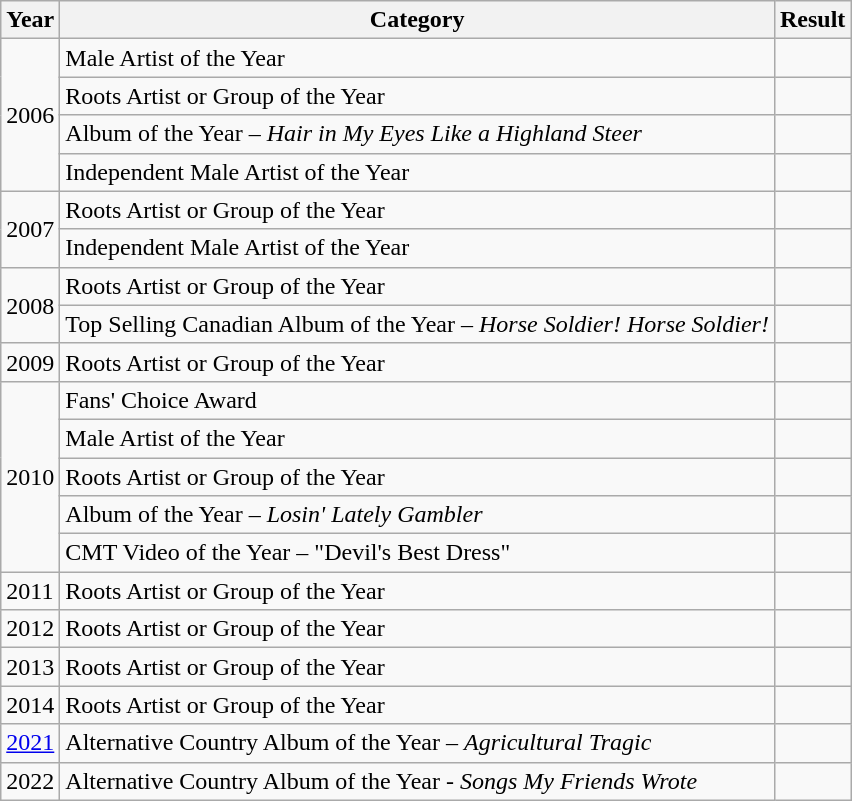<table class="wikitable">
<tr>
<th>Year</th>
<th>Category</th>
<th>Result</th>
</tr>
<tr>
<td rowspan="4">2006</td>
<td>Male Artist of the Year</td>
<td></td>
</tr>
<tr>
<td>Roots Artist or Group of the Year</td>
<td></td>
</tr>
<tr>
<td>Album of the Year – <em>Hair in My Eyes Like a Highland Steer</em></td>
<td></td>
</tr>
<tr>
<td>Independent Male Artist of the Year</td>
<td></td>
</tr>
<tr>
<td rowspan="2">2007</td>
<td>Roots Artist or Group of the Year</td>
<td></td>
</tr>
<tr>
<td>Independent Male Artist of the Year</td>
<td></td>
</tr>
<tr>
<td rowspan="2">2008</td>
<td>Roots Artist or Group of the Year</td>
<td></td>
</tr>
<tr>
<td>Top Selling Canadian Album of the Year – <em>Horse Soldier! Horse Soldier!</em></td>
<td></td>
</tr>
<tr>
<td>2009</td>
<td>Roots Artist or Group of the Year</td>
<td></td>
</tr>
<tr>
<td rowspan="5">2010</td>
<td>Fans' Choice Award</td>
<td></td>
</tr>
<tr>
<td>Male Artist of the Year</td>
<td></td>
</tr>
<tr>
<td>Roots Artist or Group of the Year</td>
<td></td>
</tr>
<tr>
<td>Album of the Year – <em>Losin' Lately Gambler</em></td>
<td></td>
</tr>
<tr>
<td>CMT Video of the Year – "Devil's Best Dress"</td>
<td></td>
</tr>
<tr>
<td>2011</td>
<td>Roots Artist or Group of the Year</td>
<td></td>
</tr>
<tr>
<td>2012</td>
<td>Roots Artist or Group of the Year</td>
<td></td>
</tr>
<tr>
<td>2013</td>
<td>Roots Artist or Group of the Year</td>
<td></td>
</tr>
<tr>
<td>2014</td>
<td>Roots Artist or Group of the Year</td>
<td></td>
</tr>
<tr>
<td><a href='#'>2021</a></td>
<td>Alternative Country Album of the Year – <em>Agricultural Tragic</em></td>
<td></td>
</tr>
<tr>
<td>2022</td>
<td>Alternative Country Album of the Year - <em>Songs My Friends Wrote</em></td>
<td></td>
</tr>
</table>
